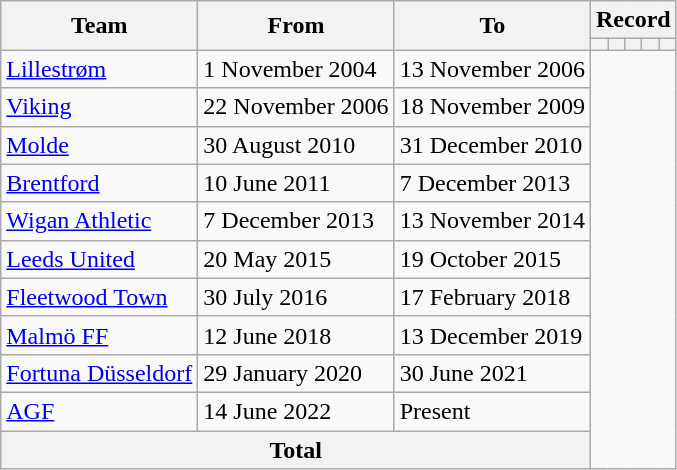<table class=wikitable style="text-align: center">
<tr>
<th rowspan=2>Team</th>
<th rowspan=2>From</th>
<th rowspan=2>To</th>
<th colspan=5>Record</th>
</tr>
<tr>
<th></th>
<th></th>
<th></th>
<th></th>
<th></th>
</tr>
<tr>
<td align=left><a href='#'>Lillestrøm</a></td>
<td align=left>1 November 2004</td>
<td align=left>13 November 2006<br></td>
</tr>
<tr>
<td align=left><a href='#'>Viking</a></td>
<td align=left>22 November 2006</td>
<td align=left>18 November 2009<br></td>
</tr>
<tr>
<td align=left><a href='#'>Molde</a></td>
<td align=left>30 August 2010</td>
<td align=left>31 December 2010<br></td>
</tr>
<tr>
<td align=left><a href='#'>Brentford</a></td>
<td align=left>10 June 2011</td>
<td align=left>7 December 2013<br></td>
</tr>
<tr>
<td align=left><a href='#'>Wigan Athletic</a></td>
<td align=left>7 December 2013</td>
<td align=left>13 November 2014<br></td>
</tr>
<tr>
<td align=left><a href='#'>Leeds United</a></td>
<td align=left>20 May 2015</td>
<td align=left>19 October 2015<br></td>
</tr>
<tr>
<td align=left><a href='#'>Fleetwood Town</a></td>
<td align=left>30 July 2016</td>
<td align=left>17 February 2018<br></td>
</tr>
<tr>
<td align=left><a href='#'>Malmö FF</a></td>
<td align=left>12 June 2018</td>
<td align=left>13 December 2019<br></td>
</tr>
<tr>
<td align=left><a href='#'>Fortuna Düsseldorf</a></td>
<td align=left>29 January 2020</td>
<td align=left>30 June 2021<br></td>
</tr>
<tr>
<td align=left><a href='#'>AGF</a></td>
<td align=left>14 June 2022</td>
<td align=left>Present<br></td>
</tr>
<tr>
<th colspan=3>Total<br></th>
</tr>
</table>
